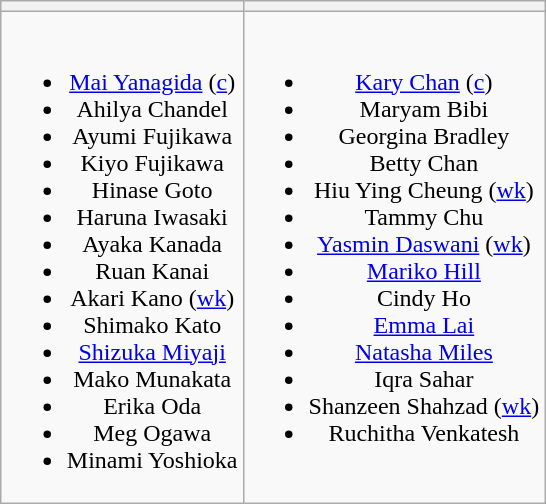<table class="wikitable" style="text-align:center; margin:auto">
<tr>
<th></th>
<th></th>
</tr>
<tr style="vertical-align:top">
<td><br><ul><li><a href='#'>Mai Yanagida</a> (<a href='#'>c</a>)</li><li>Ahilya Chandel</li><li>Ayumi Fujikawa</li><li>Kiyo Fujikawa</li><li>Hinase Goto</li><li>Haruna Iwasaki</li><li>Ayaka Kanada</li><li>Ruan Kanai</li><li>Akari Kano (<a href='#'>wk</a>)</li><li>Shimako Kato</li><li><a href='#'>Shizuka Miyaji</a></li><li>Mako Munakata</li><li>Erika Oda</li><li>Meg Ogawa</li><li>Minami Yoshioka</li></ul></td>
<td><br><ul><li><a href='#'>Kary Chan</a> (<a href='#'>c</a>)</li><li>Maryam Bibi</li><li>Georgina Bradley</li><li>Betty Chan</li><li>Hiu Ying Cheung (<a href='#'>wk</a>)</li><li>Tammy Chu</li><li><a href='#'>Yasmin Daswani</a> (<a href='#'>wk</a>)</li><li><a href='#'>Mariko Hill</a></li><li>Cindy Ho</li><li><a href='#'>Emma Lai</a></li><li><a href='#'>Natasha Miles</a></li><li>Iqra Sahar</li><li>Shanzeen Shahzad (<a href='#'>wk</a>)</li><li>Ruchitha Venkatesh</li></ul></td>
</tr>
</table>
